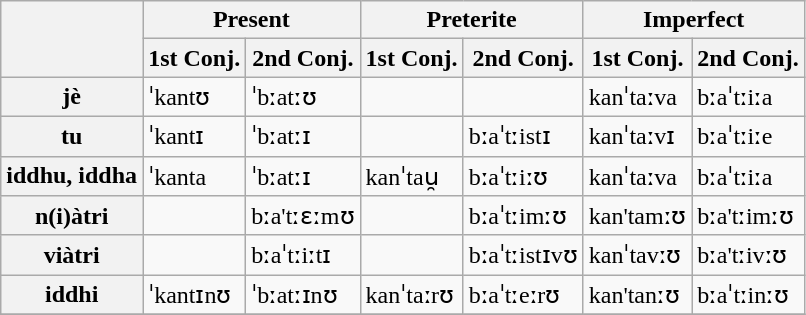<table class="wikitable" border="1">
<tr>
<th rowspan="2"></th>
<th style="text-align: center;" colspan="2"><strong>Present</strong></th>
<th style="text-align: center;" colspan="2"><strong>Preterite</strong></th>
<th style="text-align: center;" colspan="2"><strong>Imperfect</strong></th>
</tr>
<tr>
<th>1st Conj.</th>
<th>2nd Conj.</th>
<th>1st Conj.</th>
<th>2nd Conj.</th>
<th>1st Conj.</th>
<th>2nd Conj.</th>
</tr>
<tr>
<th>jè</th>
<td>ˈkantʊ</td>
<td>ˈbːatːʊ</td>
<td></td>
<td></td>
<td>kanˈtaːva</td>
<td>bːaˈtːiːa</td>
</tr>
<tr>
<th>tu</th>
<td>ˈkantɪ</td>
<td>ˈbːatːɪ</td>
<td></td>
<td>bːaˈtːistɪ</td>
<td>kanˈtaːvɪ</td>
<td>bːaˈtːiːe</td>
</tr>
<tr>
<th>iddhu, iddha</th>
<td>ˈkanta</td>
<td>ˈbːatːɪ</td>
<td>kanˈtau̯</td>
<td>bːaˈtːiːʊ</td>
<td>kanˈtaːva</td>
<td>bːaˈtːiːa</td>
</tr>
<tr>
<th>n(i)àtri</th>
<td></td>
<td>bːa'tːɛːmʊ</td>
<td></td>
<td>bːaˈtːimːʊ</td>
<td>kan'tamːʊ</td>
<td>bːa'tːimːʊ</td>
</tr>
<tr>
<th>viàtri</th>
<td></td>
<td>bːaˈtːiːtɪ</td>
<td></td>
<td>bːaˈtːistɪvʊ</td>
<td>kanˈtavːʊ</td>
<td>bːa'tːivːʊ</td>
</tr>
<tr>
<th>iddhi</th>
<td>ˈkantɪnʊ</td>
<td>ˈbːatːɪnʊ</td>
<td>kanˈtaːrʊ</td>
<td>bːaˈtːeːrʊ</td>
<td>kan'tanːʊ</td>
<td>bːaˈtːinːʊ</td>
</tr>
<tr>
</tr>
</table>
